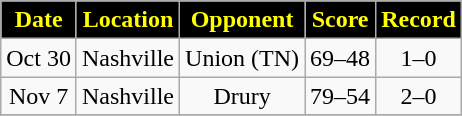<table class="wikitable" style="text-align:center">
<tr>
<th style="background:black;color:yellow;">Date</th>
<th style="background:black;color:yellow;">Location</th>
<th style="background:black;color:yellow;">Opponent</th>
<th style="background:black;color:yellow;">Score</th>
<th style="background:black;color:yellow;">Record</th>
</tr>
<tr>
<td>Oct 30</td>
<td>Nashville</td>
<td>Union (TN)</td>
<td>69–48</td>
<td>1–0</td>
</tr>
<tr>
<td>Nov 7</td>
<td>Nashville</td>
<td>Drury</td>
<td>79–54</td>
<td>2–0</td>
</tr>
<tr>
</tr>
</table>
